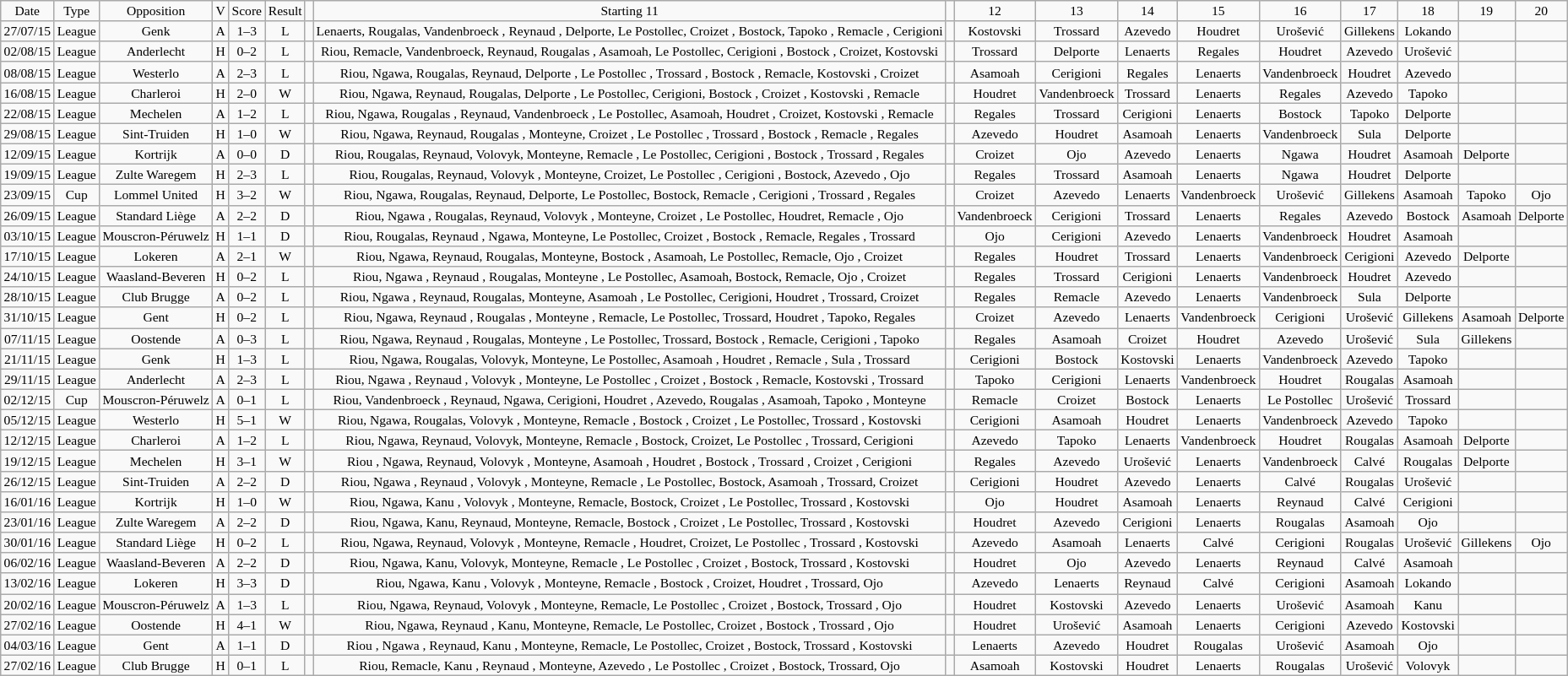<table class="wikitable" style="font-size: 65%; text-align: center;">
<tr style="text-align:center;">
<td>Date</td>
<td>Type</td>
<td>Opposition</td>
<td>V</td>
<td>Score</td>
<td>Result</td>
<td style="width:1px;; text-align:center;"></td>
<td>Starting 11</td>
<td style="width:1px;; text-align:center;"></td>
<td>12</td>
<td>13</td>
<td>14</td>
<td>15</td>
<td>16</td>
<td>17</td>
<td>18</td>
<td>19</td>
<td>20</td>
</tr>
<tr>
<td>27/07/15</td>
<td>League</td>
<td>Genk</td>
<td>A</td>
<td>1–3</td>
<td>L</td>
<td></td>
<td>Lenaerts, Rougalas, Vandenbroeck , Reynaud , Delporte, Le Postollec, Croizet , Bostock, Tapoko , Remacle , Cerigioni</td>
<td></td>
<td>Kostovski  </td>
<td>Trossard </td>
<td>Azevedo </td>
<td>Houdret</td>
<td>Urošević</td>
<td>Gillekens</td>
<td>Lokando</td>
<td></td>
<td></td>
</tr>
<tr>
<td>02/08/15</td>
<td>League</td>
<td>Anderlecht</td>
<td>H</td>
<td>0–2</td>
<td>L</td>
<td></td>
<td>Riou, Remacle, Vandenbroeck, Reynaud, Rougalas , Asamoah, Le Postollec, Cerigioni , Bostock , Croizet, Kostovski</td>
<td></td>
<td>Trossard </td>
<td>Delporte </td>
<td>Lenaerts</td>
<td>Regales</td>
<td>Houdret</td>
<td>Azevedo</td>
<td>Urošević</td>
<td></td>
<td></td>
</tr>
<tr>
<td>08/08/15</td>
<td>League</td>
<td>Westerlo</td>
<td>A</td>
<td>2–3</td>
<td>L</td>
<td></td>
<td>Riou, Ngawa, Rougalas, Reynaud, Delporte , Le Postollec , Trossard , Bostock , Remacle, Kostovski   , Croizet </td>
<td></td>
<td>Asamoah  </td>
<td>Cerigioni </td>
<td>Regales </td>
<td>Lenaerts</td>
<td>Vandenbroeck</td>
<td>Houdret</td>
<td>Azevedo</td>
<td></td>
<td></td>
</tr>
<tr>
<td>16/08/15</td>
<td>League</td>
<td>Charleroi</td>
<td>H</td>
<td>2–0</td>
<td>W</td>
<td></td>
<td>Riou, Ngawa, Reynaud, Rougalas, Delporte , Le Postollec, Cerigioni, Bostock  , Croizet , Kostovski , Remacle</td>
<td></td>
<td>Houdret </td>
<td>Vandenbroeck </td>
<td>Trossard  </td>
<td>Lenaerts</td>
<td>Regales</td>
<td>Azevedo</td>
<td>Tapoko</td>
<td></td>
<td></td>
</tr>
<tr>
<td>22/08/15</td>
<td>League</td>
<td>Mechelen</td>
<td>A</td>
<td>1–2</td>
<td>L</td>
<td></td>
<td>Riou, Ngawa, Rougalas  , Reynaud, Vandenbroeck  , Le Postollec, Asamoah, Houdret , Croizet, Kostovski , Remacle </td>
<td></td>
<td>Regales </td>
<td>Trossard </td>
<td>Cerigioni  </td>
<td>Lenaerts</td>
<td>Bostock</td>
<td>Tapoko</td>
<td>Delporte</td>
<td></td>
<td></td>
</tr>
<tr>
<td>29/08/15</td>
<td>League</td>
<td>Sint-Truiden</td>
<td>H</td>
<td>1–0</td>
<td>W</td>
<td></td>
<td>Riou, Ngawa, Reynaud, Rougalas , Monteyne, Croizet , Le Postollec , Trossard , Bostock  , Remacle , Regales</td>
<td></td>
<td>Azevedo </td>
<td>Houdret </td>
<td>Asamoah </td>
<td>Lenaerts</td>
<td>Vandenbroeck</td>
<td>Sula</td>
<td>Delporte</td>
<td></td>
<td></td>
</tr>
<tr>
<td>12/09/15</td>
<td>League</td>
<td>Kortrijk</td>
<td>A</td>
<td>0–0</td>
<td>D</td>
<td></td>
<td>Riou, Rougalas, Reynaud, Volovyk, Monteyne, Remacle , Le Postollec, Cerigioni , Bostock , Trossard  , Regales </td>
<td></td>
<td>Croizet </td>
<td>Ojo </td>
<td>Azevedo </td>
<td>Lenaerts</td>
<td>Ngawa</td>
<td>Houdret</td>
<td>Asamoah</td>
<td>Delporte</td>
<td></td>
</tr>
<tr>
<td>19/09/15</td>
<td>League</td>
<td>Zulte Waregem</td>
<td>H</td>
<td>2–3</td>
<td>L</td>
<td></td>
<td>Riou, Rougalas, Reynaud, Volovyk , Monteyne, Croizet, Le Postollec , Cerigioni  , Bostock, Azevedo , Ojo </td>
<td></td>
<td>Regales </td>
<td>Trossard  </td>
<td>Asamoah </td>
<td>Lenaerts</td>
<td>Ngawa</td>
<td>Houdret</td>
<td>Delporte</td>
<td></td>
<td></td>
</tr>
<tr>
<td>23/09/15</td>
<td>Cup</td>
<td>Lommel United</td>
<td>H</td>
<td>3–2</td>
<td>W</td>
<td></td>
<td>Riou, Ngawa, Rougalas, Reynaud, Delporte, Le Postollec, Bostock, Remacle , Cerigioni  , Trossard  , Regales </td>
<td></td>
<td>Croizet </td>
<td>Azevedo </td>
<td>Lenaerts</td>
<td>Vandenbroeck</td>
<td>Urošević</td>
<td>Gillekens</td>
<td>Asamoah</td>
<td>Tapoko</td>
<td>Ojo</td>
</tr>
<tr>
<td>26/09/15</td>
<td>League</td>
<td>Standard Liège</td>
<td>A</td>
<td>2–2</td>
<td>D</td>
<td></td>
<td>Riou, Ngawa , Rougalas, Reynaud, Volovyk , Monteyne, Croizet  , Le Postollec, Houdret, Remacle  , Ojo</td>
<td></td>
<td>Vandenbroeck </td>
<td>Cerigioni </td>
<td>Trossard </td>
<td>Lenaerts</td>
<td>Regales</td>
<td>Azevedo</td>
<td>Bostock</td>
<td>Asamoah</td>
<td>Delporte</td>
</tr>
<tr>
<td>03/10/15</td>
<td>League</td>
<td>Mouscron-Péruwelz</td>
<td>H</td>
<td>1–1</td>
<td>D</td>
<td></td>
<td>Riou, Rougalas, Reynaud , Ngawa, Monteyne, Le Postollec, Croizet , Bostock , Remacle, Regales , Trossard </td>
<td></td>
<td>Ojo </td>
<td>Cerigioni </td>
<td>Azevedo </td>
<td>Lenaerts</td>
<td>Vandenbroeck</td>
<td>Houdret</td>
<td>Asamoah</td>
<td></td>
<td></td>
</tr>
<tr>
<td>17/10/15</td>
<td>League</td>
<td>Lokeren</td>
<td>A</td>
<td>2–1</td>
<td>W</td>
<td></td>
<td>Riou, Ngawa, Reynaud, Rougalas, Monteyne, Bostock , Asamoah, Le Postollec, Remacle, Ojo , Croizet   </td>
<td></td>
<td>Regales </td>
<td>Houdret  </td>
<td>Trossard </td>
<td>Lenaerts</td>
<td>Vandenbroeck</td>
<td>Cerigioni</td>
<td>Azevedo</td>
<td>Delporte</td>
<td></td>
</tr>
<tr>
<td>24/10/15</td>
<td>League</td>
<td>Waasland-Beveren</td>
<td>H</td>
<td>0–2</td>
<td>L</td>
<td></td>
<td>Riou, Ngawa , Reynaud , Rougalas, Monteyne , Le Postollec, Asamoah, Bostock, Remacle, Ojo , Croizet </td>
<td></td>
<td>Regales </td>
<td>Trossard </td>
<td>Cerigioni </td>
<td>Lenaerts</td>
<td>Vandenbroeck</td>
<td>Houdret</td>
<td>Azevedo</td>
<td></td>
<td></td>
</tr>
<tr>
<td>28/10/15</td>
<td>League</td>
<td>Club Brugge</td>
<td>A</td>
<td>0–2</td>
<td>L</td>
<td></td>
<td>Riou, Ngawa , Reynaud, Rougalas, Monteyne, Asamoah , Le Postollec, Cerigioni, Houdret , Trossard, Croizet </td>
<td></td>
<td>Regales </td>
<td>Remacle </td>
<td>Azevedo </td>
<td>Lenaerts</td>
<td>Vandenbroeck</td>
<td>Sula</td>
<td>Delporte</td>
<td></td>
<td></td>
</tr>
<tr>
<td>31/10/15</td>
<td>League</td>
<td>Gent</td>
<td>H</td>
<td>0–2</td>
<td>L</td>
<td></td>
<td>Riou, Ngawa, Reynaud , Rougalas , Monteyne , Remacle, Le Postollec, Trossard, Houdret , Tapoko, Regales</td>
<td></td>
<td>Croizet </td>
<td>Azevedo </td>
<td>Lenaerts</td>
<td>Vandenbroeck</td>
<td>Cerigioni</td>
<td>Urošević</td>
<td>Gillekens</td>
<td>Asamoah</td>
<td>Delporte</td>
</tr>
<tr>
<td>07/11/15</td>
<td>League</td>
<td>Oostende</td>
<td>A</td>
<td>0–3</td>
<td>L</td>
<td></td>
<td>Riou, Ngawa, Reynaud , Rougalas, Monteyne , Le Postollec, Trossard, Bostock , Remacle, Cerigioni , Tapoko </td>
<td></td>
<td>Regales </td>
<td>Asamoah </td>
<td>Croizet</td>
<td>Houdret</td>
<td>Azevedo</td>
<td>Urošević</td>
<td>Sula</td>
<td>Gillekens</td>
<td></td>
</tr>
<tr>
<td>21/11/15</td>
<td>League</td>
<td>Genk</td>
<td>H</td>
<td>1–3</td>
<td>L</td>
<td></td>
<td>Riou, Ngawa, Rougalas, Volovyk, Monteyne, Le Postollec, Asamoah , Houdret , Remacle , Sula , Trossard</td>
<td></td>
<td>Cerigioni   </td>
<td>Bostock </td>
<td>Kostovski </td>
<td>Lenaerts</td>
<td>Vandenbroeck</td>
<td>Azevedo</td>
<td>Tapoko</td>
<td></td>
<td></td>
</tr>
<tr>
<td>29/11/15</td>
<td>League</td>
<td>Anderlecht</td>
<td>A</td>
<td>2–3</td>
<td>L</td>
<td></td>
<td>Riou, Ngawa , Reynaud , Volovyk , Monteyne, Le Postollec , Croizet , Bostock , Remacle, Kostovski  , Trossard </td>
<td></td>
<td>Tapoko </td>
<td>Cerigioni </td>
<td>Lenaerts</td>
<td>Vandenbroeck</td>
<td>Houdret</td>
<td>Rougalas</td>
<td>Asamoah</td>
<td></td>
<td></td>
</tr>
<tr>
<td>02/12/15</td>
<td>Cup</td>
<td>Mouscron-Péruwelz</td>
<td>A</td>
<td>0–1</td>
<td>L</td>
<td></td>
<td>Riou, Vandenbroeck , Reynaud, Ngawa, Cerigioni, Houdret , Azevedo, Rougalas , Asamoah, Tapoko , Monteyne</td>
<td></td>
<td>Remacle  </td>
<td>Croizet </td>
<td>Bostock </td>
<td>Lenaerts</td>
<td>Le Postollec</td>
<td>Urošević</td>
<td>Trossard</td>
<td></td>
<td></td>
</tr>
<tr>
<td>05/12/15</td>
<td>League</td>
<td>Westerlo</td>
<td>H</td>
<td>5–1</td>
<td>W</td>
<td></td>
<td>Riou, Ngawa, Rougalas, Volovyk , Monteyne, Remacle , Bostock  , Croizet , Le Postollec, Trossard , Kostovski   </td>
<td></td>
<td>Cerigioni </td>
<td>Asamoah </td>
<td>Houdret </td>
<td>Lenaerts</td>
<td>Vandenbroeck</td>
<td>Azevedo</td>
<td>Tapoko</td>
<td></td>
<td></td>
</tr>
<tr>
<td>12/12/15</td>
<td>League</td>
<td>Charleroi</td>
<td>A</td>
<td>1–2</td>
<td>L</td>
<td></td>
<td>Riou, Ngawa, Reynaud, Volovyk, Monteyne, Remacle  , Bostock, Croizet, Le Postollec , Trossard, Cerigioni </td>
<td></td>
<td>Azevedo </td>
<td>Tapoko </td>
<td>Lenaerts</td>
<td>Vandenbroeck</td>
<td>Houdret</td>
<td>Rougalas</td>
<td>Asamoah</td>
<td>Delporte</td>
<td></td>
</tr>
<tr>
<td>19/12/15</td>
<td>League</td>
<td>Mechelen</td>
<td>H</td>
<td>3–1</td>
<td>W</td>
<td></td>
<td>Riou , Ngawa, Reynaud, Volovyk , Monteyne, Asamoah  , Houdret , Bostock , Trossard  , Croizet   , Cerigioni </td>
<td></td>
<td>Regales </td>
<td>Azevedo </td>
<td>Urošević </td>
<td>Lenaerts</td>
<td>Vandenbroeck</td>
<td>Calvé</td>
<td>Rougalas</td>
<td>Delporte</td>
<td></td>
</tr>
<tr>
<td>26/12/15</td>
<td>League</td>
<td>Sint-Truiden</td>
<td>A</td>
<td>2–2</td>
<td>D</td>
<td></td>
<td>Riou, Ngawa , Reynaud , Volovyk , Monteyne, Remacle , Le Postollec, Bostock, Asamoah  , Trossard, Croizet  </td>
<td></td>
<td>Cerigioni </td>
<td>Houdret </td>
<td>Azevedo </td>
<td>Lenaerts</td>
<td>Calvé</td>
<td>Rougalas</td>
<td>Urošević</td>
<td></td>
<td></td>
</tr>
<tr>
<td>16/01/16</td>
<td>League</td>
<td>Kortrijk</td>
<td>H</td>
<td>1–0</td>
<td>W</td>
<td></td>
<td>Riou, Ngawa, Kanu , Volovyk , Monteyne, Remacle, Bostock, Croizet , Le Postollec, Trossard , Kostovski  </td>
<td></td>
<td>Ojo </td>
<td>Houdret </td>
<td>Asamoah </td>
<td>Lenaerts</td>
<td>Reynaud</td>
<td>Calvé</td>
<td>Cerigioni</td>
<td></td>
<td></td>
</tr>
<tr>
<td>23/01/16</td>
<td>League</td>
<td>Zulte Waregem</td>
<td>A</td>
<td>2–2</td>
<td>D</td>
<td></td>
<td>Riou, Ngawa, Kanu, Reynaud, Monteyne, Remacle, Bostock , Croizet  , Le Postollec, Trossard , Kostovski  </td>
<td></td>
<td>Houdret </td>
<td>Azevedo  </td>
<td>Cerigioni </td>
<td>Lenaerts</td>
<td>Rougalas</td>
<td>Asamoah</td>
<td>Ojo</td>
<td></td>
<td></td>
</tr>
<tr>
<td>30/01/16</td>
<td>League</td>
<td>Standard Liège</td>
<td>H</td>
<td>0–2</td>
<td>L</td>
<td></td>
<td>Riou, Ngawa, Reynaud, Volovyk , Monteyne, Remacle , Houdret, Croizet, Le Postollec , Trossard , Kostovski</td>
<td></td>
<td>Azevedo </td>
<td>Asamoah </td>
<td>Lenaerts</td>
<td>Calvé</td>
<td>Cerigioni</td>
<td>Rougalas</td>
<td>Urošević</td>
<td>Gillekens</td>
<td>Ojo</td>
</tr>
<tr>
<td>06/02/16</td>
<td>League</td>
<td>Waasland-Beveren</td>
<td>A</td>
<td>2–2</td>
<td>D</td>
<td></td>
<td>Riou, Ngawa, Kanu, Volovyk, Monteyne, Remacle , Le Postollec , Croizet  , Bostock, Trossard , Kostovski  </td>
<td></td>
<td>Houdret </td>
<td>Ojo </td>
<td>Azevedo </td>
<td>Lenaerts</td>
<td>Reynaud</td>
<td>Calvé</td>
<td>Asamoah</td>
<td></td>
<td></td>
</tr>
<tr>
<td>13/02/16</td>
<td>League</td>
<td>Lokeren</td>
<td>H</td>
<td>3–3</td>
<td>D</td>
<td></td>
<td>Riou, Ngawa, Kanu , Volovyk , Monteyne, Remacle , Bostock , Croizet, Houdret , Trossard, Ojo </td>
<td></td>
<td>Azevedo </td>
<td>Lenaerts</td>
<td>Reynaud</td>
<td>Calvé</td>
<td>Cerigioni</td>
<td>Asamoah</td>
<td>Lokando</td>
<td></td>
<td></td>
</tr>
<tr>
<td>20/02/16</td>
<td>League</td>
<td>Mouscron-Péruwelz</td>
<td>A</td>
<td>1–3</td>
<td>L</td>
<td></td>
<td>Riou, Ngawa, Reynaud, Volovyk , Monteyne, Remacle, Le Postollec  , Croizet , Bostock, Trossard , Ojo </td>
<td></td>
<td>Houdret  </td>
<td>Kostovski </td>
<td>Azevedo </td>
<td>Lenaerts</td>
<td>Urošević</td>
<td>Asamoah</td>
<td>Kanu</td>
<td></td>
<td></td>
</tr>
<tr>
<td>27/02/16</td>
<td>League</td>
<td>Oostende</td>
<td>H</td>
<td>4–1</td>
<td>W</td>
<td></td>
<td>Riou, Ngawa, Reynaud , Kanu, Monteyne, Remacle, Le Postollec, Croizet   , Bostock  , Trossard , Ojo</td>
<td></td>
<td>Houdret </td>
<td>Urošević </td>
<td>Asamoah </td>
<td>Lenaerts</td>
<td>Cerigioni</td>
<td>Azevedo</td>
<td>Kostovski</td>
<td></td>
<td></td>
</tr>
<tr>
<td>04/03/16</td>
<td>League</td>
<td>Gent</td>
<td>A</td>
<td>1–1</td>
<td>D</td>
<td></td>
<td>Riou , Ngawa , Reynaud, Kanu , Monteyne, Remacle, Le Postollec, Croizet , Bostock, Trossard , Kostovski </td>
<td></td>
<td>Lenaerts  </td>
<td>Azevedo </td>
<td>Houdret </td>
<td>Rougalas</td>
<td>Urošević</td>
<td>Asamoah</td>
<td>Ojo</td>
<td></td>
<td></td>
</tr>
<tr>
<td>27/02/16</td>
<td>League</td>
<td>Club Brugge</td>
<td>H</td>
<td>0–1</td>
<td>L</td>
<td></td>
<td>Riou, Remacle, Kanu , Reynaud , Monteyne, Azevedo , Le Postollec , Croizet , Bostock, Trossard, Ojo</td>
<td></td>
<td>Asamoah </td>
<td>Kostovski </td>
<td>Houdret </td>
<td>Lenaerts</td>
<td>Rougalas</td>
<td>Urošević</td>
<td>Volovyk</td>
<td></td>
<td></td>
</tr>
</table>
